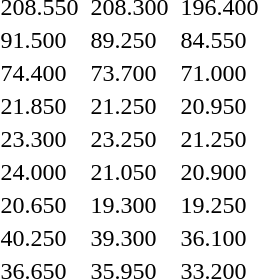<table>
<tr>
<th scope=row style="text-align:left"></th>
<td><br></td>
<td>208.550</td>
<td><br></td>
<td>208.300</td>
<td><br></td>
<td>196.400</td>
</tr>
<tr>
<th scope=row style="text-align:left"></th>
<td></td>
<td>91.500</td>
<td></td>
<td>89.250</td>
<td></td>
<td>84.550</td>
</tr>
<tr>
<th scope=row style="text-align:left"></th>
<td><br></td>
<td>74.400</td>
<td><br></td>
<td>73.700</td>
<td><br></td>
<td>71.000</td>
</tr>
<tr>
<th scope=row style="text-align:left"></th>
<td></td>
<td>21.850</td>
<td></td>
<td>21.250</td>
<td></td>
<td>20.950</td>
</tr>
<tr>
<th scope=row style="text-align:left"></th>
<td></td>
<td>23.300</td>
<td></td>
<td>23.250</td>
<td></td>
<td>21.250</td>
</tr>
<tr>
<th scope=row style="text-align:left"></th>
<td></td>
<td>24.000</td>
<td></td>
<td>21.050</td>
<td></td>
<td>20.900</td>
</tr>
<tr>
<th scope=row style="text-align:left"></th>
<td></td>
<td>20.650</td>
<td></td>
<td>19.300</td>
<td></td>
<td>19.250</td>
</tr>
<tr>
<th scope=row style="text-align:left"></th>
<td><br></td>
<td>40.250</td>
<td><br></td>
<td>39.300</td>
<td><br></td>
<td>36.100</td>
</tr>
<tr>
<th scope=row style="text-align:left"></th>
<td><br></td>
<td>36.650</td>
<td><br></td>
<td>35.950</td>
<td><br></td>
<td>33.200</td>
</tr>
</table>
